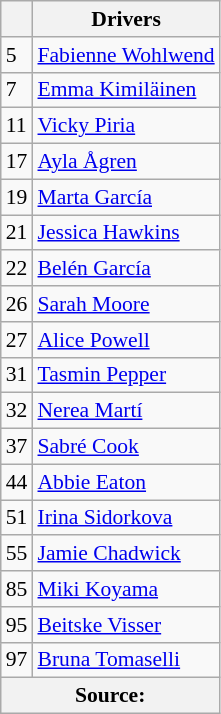<table class="wikitable" style="font-size: 90%" "width=300px">
<tr>
<th></th>
<th>Drivers</th>
</tr>
<tr>
<td>5</td>
<td> <a href='#'>Fabienne Wohlwend</a></td>
</tr>
<tr>
<td>7</td>
<td> <a href='#'>Emma Kimiläinen</a></td>
</tr>
<tr>
<td>11</td>
<td> <a href='#'>Vicky Piria</a></td>
</tr>
<tr>
<td>17</td>
<td> <a href='#'>Ayla Ågren</a></td>
</tr>
<tr>
<td>19</td>
<td> <a href='#'>Marta García</a></td>
</tr>
<tr>
<td>21</td>
<td> <a href='#'>Jessica Hawkins</a></td>
</tr>
<tr>
<td>22</td>
<td> <a href='#'>Belén García</a></td>
</tr>
<tr>
<td>26</td>
<td> <a href='#'>Sarah Moore</a></td>
</tr>
<tr>
<td>27</td>
<td> <a href='#'>Alice Powell</a></td>
</tr>
<tr>
<td>31</td>
<td> <a href='#'>Tasmin Pepper</a></td>
</tr>
<tr>
<td>32</td>
<td> <a href='#'>Nerea Martí</a></td>
</tr>
<tr>
<td>37</td>
<td> <a href='#'>Sabré Cook</a></td>
</tr>
<tr>
<td>44</td>
<td> <a href='#'>Abbie Eaton</a></td>
</tr>
<tr>
<td>51</td>
<td> <a href='#'>Irina Sidorkova</a></td>
</tr>
<tr>
<td>55</td>
<td> <a href='#'>Jamie Chadwick</a></td>
</tr>
<tr>
<td>85</td>
<td> <a href='#'>Miki Koyama</a></td>
</tr>
<tr>
<td>95</td>
<td> <a href='#'>Beitske Visser</a></td>
</tr>
<tr>
<td>97</td>
<td> <a href='#'>Bruna Tomaselli</a></td>
</tr>
<tr>
<th colspan=3>Source:</th>
</tr>
</table>
